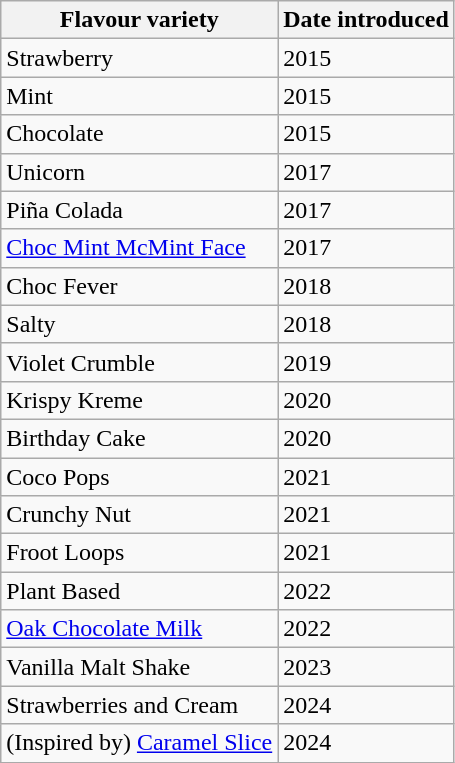<table class="wikitable sortable">
<tr>
<th>Flavour variety</th>
<th>Date introduced</th>
</tr>
<tr>
<td>Strawberry</td>
<td>2015</td>
</tr>
<tr>
<td>Mint</td>
<td>2015</td>
</tr>
<tr>
<td>Chocolate</td>
<td>2015</td>
</tr>
<tr>
<td>Unicorn</td>
<td>2017</td>
</tr>
<tr>
<td>Piña Colada</td>
<td>2017</td>
</tr>
<tr>
<td><a href='#'>Choc Mint McMint Face</a></td>
<td>2017</td>
</tr>
<tr>
<td>Choc Fever</td>
<td>2018</td>
</tr>
<tr>
<td>Salty</td>
<td>2018</td>
</tr>
<tr>
<td>Violet Crumble</td>
<td>2019</td>
</tr>
<tr>
<td>Krispy Kreme</td>
<td>2020</td>
</tr>
<tr>
<td>Birthday Cake</td>
<td>2020</td>
</tr>
<tr>
<td>Coco Pops</td>
<td>2021</td>
</tr>
<tr>
<td>Crunchy Nut</td>
<td>2021</td>
</tr>
<tr>
<td>Froot Loops</td>
<td>2021</td>
</tr>
<tr>
<td>Plant Based</td>
<td>2022</td>
</tr>
<tr>
<td><a href='#'>Oak Chocolate Milk</a></td>
<td>2022</td>
</tr>
<tr>
<td>Vanilla Malt Shake</td>
<td>2023</td>
</tr>
<tr>
<td>Strawberries and Cream</td>
<td>2024</td>
</tr>
<tr>
<td>(Inspired by) <a href='#'>Caramel Slice</a></td>
<td>2024</td>
</tr>
</table>
